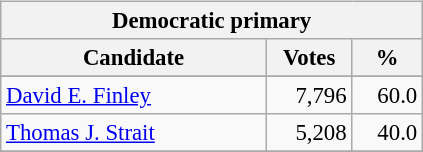<table class="wikitable" align="left" style="margin: 1em 1em 1em 0; font-size: 95%;">
<tr>
<th colspan="3">Democratic primary</th>
</tr>
<tr>
<th colspan="1" style="width: 170px">Candidate</th>
<th style="width: 50px">Votes</th>
<th style="width: 40px">%</th>
</tr>
<tr>
</tr>
<tr>
<td><a href='#'>David E. Finley</a></td>
<td align="right">7,796</td>
<td align="right">60.0</td>
</tr>
<tr>
<td><a href='#'>Thomas J. Strait</a></td>
<td align="right">5,208</td>
<td align="right">40.0</td>
</tr>
<tr>
</tr>
</table>
